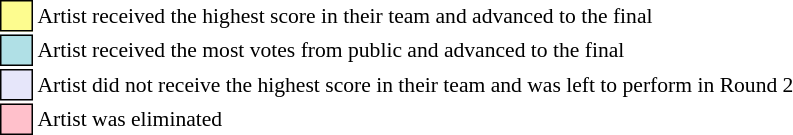<table class="toccolours" style="font-size: 90%; white-space: nowrap;">
<tr>
<td style="background:#fdfc8f; border:1px solid black;">     </td>
<td>Artist received the highest score in their team and advanced to the final</td>
</tr>
<tr>
<td style="background:#b0e0e6; border:1px solid black;">     </td>
<td>Artist received the most votes from public and advanced to the final</td>
</tr>
<tr>
<td style="background:#e6e6fa; border:1px solid black;">     </td>
<td>Artist did not receive the highest score in their team and was left to perform in Round 2</td>
</tr>
<tr>
<td style="background:pink; border:1px solid black;">     </td>
<td>Artist was eliminated</td>
</tr>
</table>
